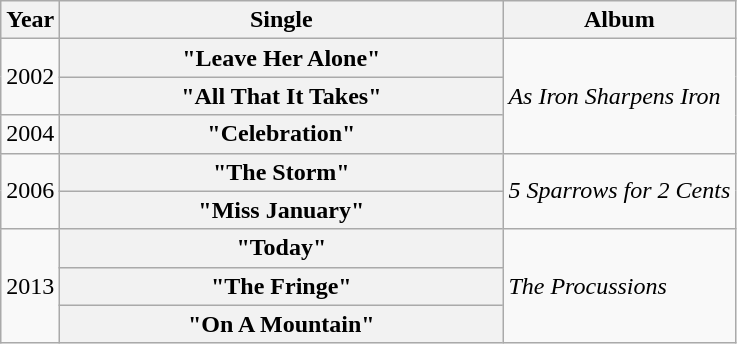<table class="wikitable plainrowheaders">
<tr>
<th>Year</th>
<th style="width:18em;">Single</th>
<th>Album</th>
</tr>
<tr>
<td rowspan="2">2002</td>
<th scope="row">"Leave Her Alone"</th>
<td rowspan="3"><em>As Iron Sharpens Iron</em></td>
</tr>
<tr>
<th scope="row">"All That It Takes"</th>
</tr>
<tr>
<td>2004</td>
<th scope="row">"Celebration"</th>
</tr>
<tr>
<td rowspan="2">2006</td>
<th scope="row">"The Storm"</th>
<td rowspan="2"><em>5 Sparrows for 2 Cents</em></td>
</tr>
<tr>
<th scope="row">"Miss January"</th>
</tr>
<tr>
<td rowspan="3">2013</td>
<th scope="row">"Today"</th>
<td rowspan="3"><em>The Procussions</em></td>
</tr>
<tr>
<th scope="row">"The Fringe"</th>
</tr>
<tr>
<th scope="row">"On A Mountain"</th>
</tr>
</table>
